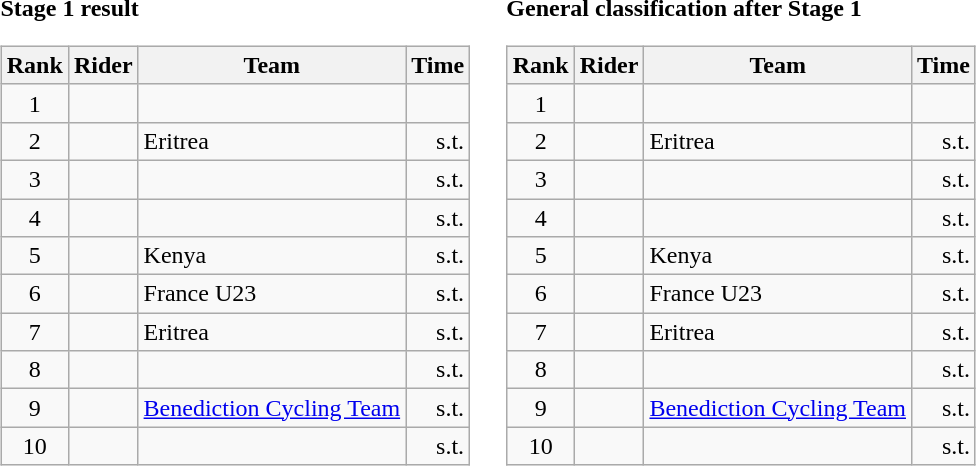<table>
<tr>
<td><strong>Stage 1 result</strong><br><table class="wikitable">
<tr>
<th scope="col">Rank</th>
<th scope="col">Rider</th>
<th scope="col">Team</th>
<th scope="col">Time</th>
</tr>
<tr>
<td style="text-align:center;">1</td>
<td></td>
<td></td>
<td style="text-align:right;"></td>
</tr>
<tr>
<td style="text-align:center;">2</td>
<td></td>
<td>Eritrea</td>
<td style="text-align:right;">s.t.</td>
</tr>
<tr>
<td style="text-align:center;">3</td>
<td></td>
<td></td>
<td style="text-align:right;">s.t.</td>
</tr>
<tr>
<td style="text-align:center;">4</td>
<td></td>
<td></td>
<td style="text-align:right;">s.t.</td>
</tr>
<tr>
<td style="text-align:center;">5</td>
<td></td>
<td>Kenya</td>
<td style="text-align:right;">s.t.</td>
</tr>
<tr>
<td style="text-align:center;">6</td>
<td></td>
<td>France U23</td>
<td style="text-align:right;">s.t.</td>
</tr>
<tr>
<td style="text-align:center;">7</td>
<td></td>
<td>Eritrea</td>
<td style="text-align:right;">s.t.</td>
</tr>
<tr>
<td style="text-align:center;">8</td>
<td></td>
<td></td>
<td style="text-align:right;">s.t.</td>
</tr>
<tr>
<td style="text-align:center;">9</td>
<td></td>
<td><a href='#'>Benediction Cycling Team</a></td>
<td style="text-align:right;">s.t.</td>
</tr>
<tr>
<td style="text-align:center;">10</td>
<td></td>
<td></td>
<td style="text-align:right;">s.t.</td>
</tr>
</table>
</td>
<td></td>
<td><strong>General classification after Stage 1</strong><br><table class="wikitable">
<tr>
<th scope="col">Rank</th>
<th scope="col">Rider</th>
<th scope="col">Team</th>
<th scope="col">Time</th>
</tr>
<tr>
<td style="text-align:center;">1</td>
<td> </td>
<td></td>
<td style="text-align:right;"></td>
</tr>
<tr>
<td style="text-align:center;">2</td>
<td></td>
<td>Eritrea</td>
<td style="text-align:right;">s.t.</td>
</tr>
<tr>
<td style="text-align:center;">3</td>
<td></td>
<td></td>
<td style="text-align:right;">s.t.</td>
</tr>
<tr>
<td style="text-align:center;">4</td>
<td></td>
<td></td>
<td style="text-align:right;">s.t.</td>
</tr>
<tr>
<td style="text-align:center;">5</td>
<td></td>
<td>Kenya</td>
<td style="text-align:right;">s.t.</td>
</tr>
<tr>
<td style="text-align:center;">6</td>
<td></td>
<td>France U23</td>
<td style="text-align:right;">s.t.</td>
</tr>
<tr>
<td style="text-align:center;">7</td>
<td></td>
<td>Eritrea</td>
<td style="text-align:right;">s.t.</td>
</tr>
<tr>
<td style="text-align:center;">8</td>
<td></td>
<td></td>
<td style="text-align:right;">s.t.</td>
</tr>
<tr>
<td style="text-align:center;">9</td>
<td></td>
<td><a href='#'>Benediction Cycling Team</a></td>
<td style="text-align:right;">s.t.</td>
</tr>
<tr>
<td style="text-align:center;">10</td>
<td></td>
<td></td>
<td style="text-align:right;">s.t.</td>
</tr>
</table>
</td>
</tr>
</table>
